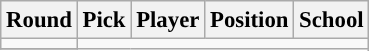<table class="wikitable" style="font-size: 95%;">
<tr>
<th scope="col">Round</th>
<th scope="col">Pick</th>
<th scope="col">Player</th>
<th scope="col">Position</th>
<th scope="col">School</th>
</tr>
<tr>
<td align=center></td>
</tr>
<tr>
</tr>
</table>
